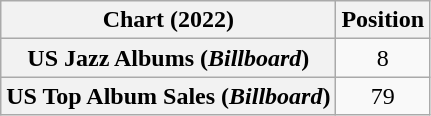<table class="wikitable sortable plainrowheaders" style="text-align:center">
<tr>
<th scope="col">Chart (2022)</th>
<th scope="col">Position</th>
</tr>
<tr>
<th scope="row">US Jazz Albums (<em>Billboard</em>)</th>
<td>8</td>
</tr>
<tr>
<th scope="row">US Top Album Sales (<em>Billboard</em>)</th>
<td>79</td>
</tr>
</table>
